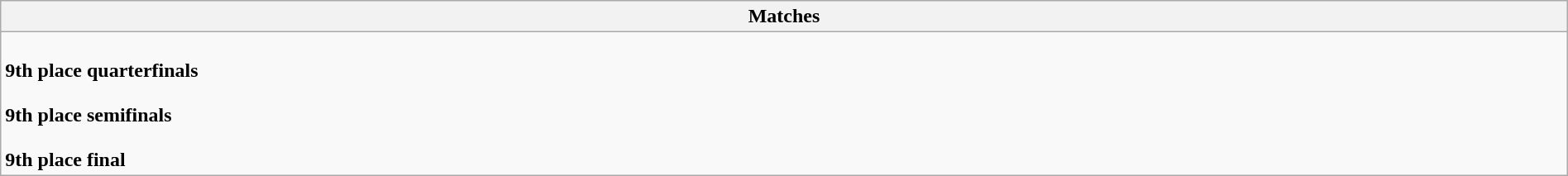<table class="wikitable collapsible collapsed" style="width:100%;">
<tr>
<th>Matches</th>
</tr>
<tr>
<td><br><strong>9th place quarterfinals</strong><br>


<br><strong>9th place semifinals</strong><br>
<br><strong>9th place final</strong><br></td>
</tr>
</table>
